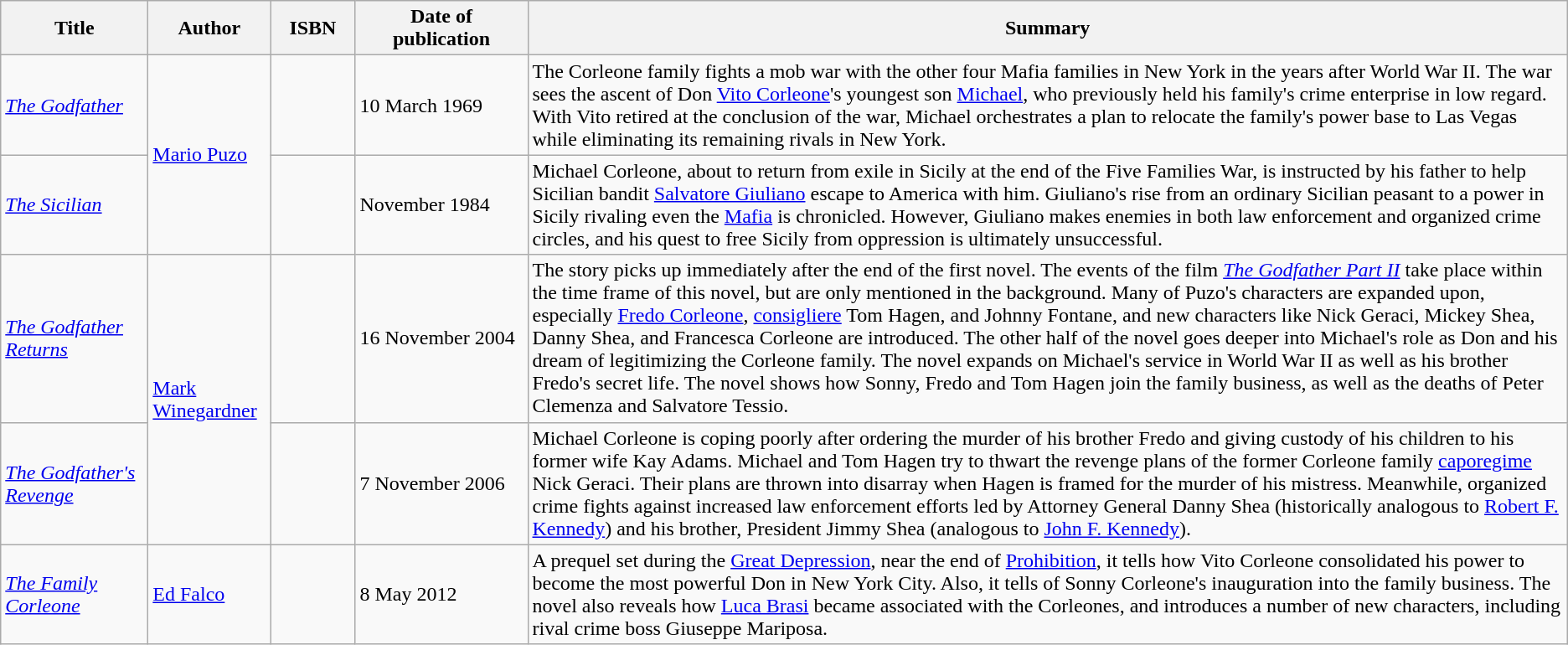<table class="wikitable" style="border:darkgrey;">
<tr>
<th style="width:110px;">Title</th>
<th style="width:90px;">Author</th>
<th style="width:60px;">ISBN</th>
<th style="width:130px;">Date of publication</th>
<th>Summary</th>
</tr>
<tr>
<td><em><a href='#'>The Godfather</a></em></td>
<td rowspan="2"><a href='#'>Mario Puzo</a></td>
<td></td>
<td>10 March 1969</td>
<td>The Corleone family fights a mob war with the other four Mafia families in New York in the years after World War II. The war sees the ascent of Don <a href='#'>Vito Corleone</a>'s youngest son <a href='#'>Michael</a>, who previously held his family's crime enterprise in low regard. With Vito retired at the conclusion of the war, Michael orchestrates a plan to relocate the family's power base to Las Vegas while eliminating its remaining rivals in New York.</td>
</tr>
<tr>
<td><em><a href='#'>The Sicilian</a></em></td>
<td></td>
<td>November 1984</td>
<td>Michael Corleone, about to return from exile in Sicily at the end of the Five Families War, is instructed by his father to help Sicilian bandit <a href='#'>Salvatore Giuliano</a> escape to America with him. Giuliano's rise from an ordinary Sicilian peasant to a power in Sicily rivaling even the <a href='#'>Mafia</a> is chronicled. However, Giuliano makes enemies in both law enforcement and organized crime circles, and his quest to free Sicily from oppression is ultimately unsuccessful.</td>
</tr>
<tr>
<td><em><a href='#'>The Godfather Returns</a></em></td>
<td rowspan="2"><a href='#'>Mark Winegardner</a></td>
<td></td>
<td>16 November 2004</td>
<td>The story picks up immediately after the end of the first novel. The events of the film <em><a href='#'>The Godfather Part II</a></em> take place within the time frame of this novel, but are only mentioned in the background. Many of Puzo's characters are expanded upon, especially <a href='#'>Fredo Corleone</a>, <a href='#'>consigliere</a> Tom Hagen, and Johnny Fontane, and new characters like Nick Geraci, Mickey Shea, Danny Shea, and Francesca Corleone are introduced. The other half of the novel goes deeper into Michael's role as Don and his dream of legitimizing the Corleone family. The novel expands on Michael's service in World War II as well as his brother Fredo's secret life. The novel shows how Sonny, Fredo and Tom Hagen join the family business, as well as the deaths of Peter Clemenza and Salvatore Tessio.</td>
</tr>
<tr>
<td><em><a href='#'>The Godfather's Revenge</a></em></td>
<td></td>
<td>7 November 2006</td>
<td>Michael Corleone is coping poorly after ordering the murder of his brother Fredo and giving custody of his children to his former wife Kay Adams. Michael and Tom Hagen try to thwart the revenge plans of the former Corleone family <a href='#'>caporegime</a> Nick Geraci. Their plans are thrown into disarray when Hagen is framed for the murder of his mistress. Meanwhile, organized crime fights against increased law enforcement efforts led by Attorney General Danny Shea (historically analogous to <a href='#'>Robert F. Kennedy</a>) and his brother, President Jimmy Shea (analogous to <a href='#'>John F. Kennedy</a>).</td>
</tr>
<tr>
<td><em><a href='#'>The Family Corleone</a></em></td>
<td><a href='#'>Ed Falco</a></td>
<td></td>
<td>8 May 2012</td>
<td>A prequel set during the <a href='#'>Great Depression</a>, near the end of <a href='#'>Prohibition</a>, it tells how Vito Corleone consolidated his power to become the most powerful Don in New York City. Also, it tells of Sonny Corleone's inauguration into the family business. The novel also reveals how <a href='#'>Luca Brasi</a> became associated with the Corleones, and introduces a number of new characters, including rival crime boss Giuseppe Mariposa.</td>
</tr>
</table>
